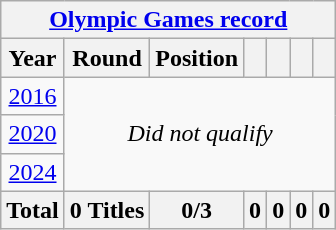<table class="wikitable" style="text-align: center;">
<tr>
<th colspan=10><a href='#'>Olympic Games record</a></th>
</tr>
<tr>
<th>Year</th>
<th>Round</th>
<th>Position</th>
<th></th>
<th></th>
<th></th>
<th></th>
</tr>
<tr>
<td> <a href='#'>2016</a></td>
<td colspan="6" rowspan="3"><em>Did not qualify</em></td>
</tr>
<tr>
<td> <a href='#'>2020</a></td>
</tr>
<tr>
<td> <a href='#'>2024</a></td>
</tr>
<tr>
<th>Total</th>
<th>0 Titles</th>
<th>0/3</th>
<th>0</th>
<th>0</th>
<th>0</th>
<th>0</th>
</tr>
</table>
